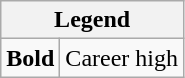<table class="wikitable mw-collapsible mw-collapsed">
<tr>
<th colspan="2">Legend</th>
</tr>
<tr>
<td><strong>Bold</strong></td>
<td>Career high</td>
</tr>
</table>
